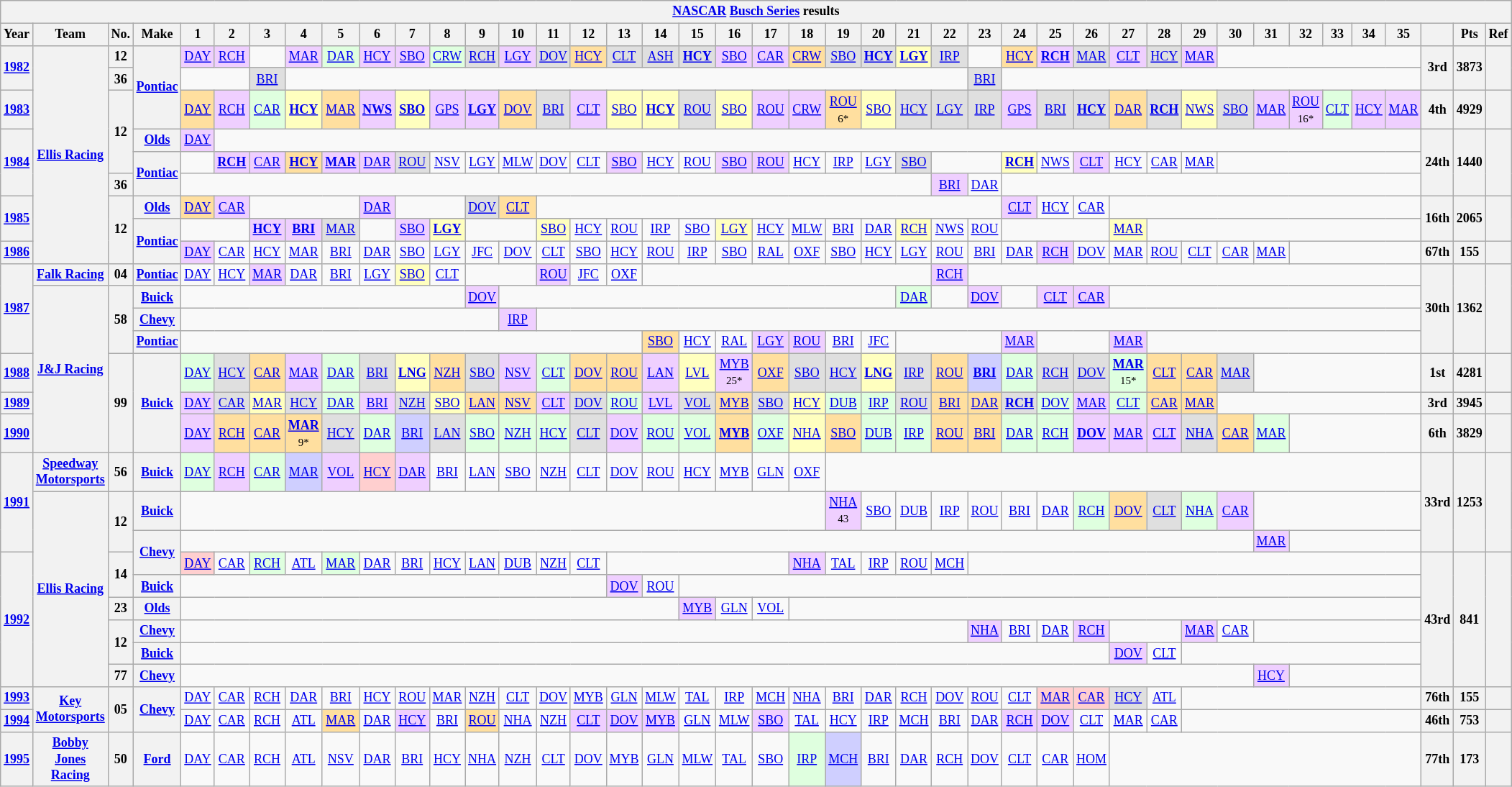<table class="wikitable" style="text-align:center; font-size:75%">
<tr>
<th colspan=42><a href='#'>NASCAR</a> <a href='#'>Busch Series</a> results</th>
</tr>
<tr>
<th>Year</th>
<th>Team</th>
<th>No.</th>
<th>Make</th>
<th>1</th>
<th>2</th>
<th>3</th>
<th>4</th>
<th>5</th>
<th>6</th>
<th>7</th>
<th>8</th>
<th>9</th>
<th>10</th>
<th>11</th>
<th>12</th>
<th>13</th>
<th>14</th>
<th>15</th>
<th>16</th>
<th>17</th>
<th>18</th>
<th>19</th>
<th>20</th>
<th>21</th>
<th>22</th>
<th>23</th>
<th>24</th>
<th>25</th>
<th>26</th>
<th>27</th>
<th>28</th>
<th>29</th>
<th>30</th>
<th>31</th>
<th>32</th>
<th>33</th>
<th>34</th>
<th>35</th>
<th></th>
<th>Pts</th>
<th>Ref</th>
</tr>
<tr>
<th rowspan=2><a href='#'>1982</a></th>
<th rowspan=9><a href='#'>Ellis Racing</a></th>
<th>12</th>
<th rowspan=3><a href='#'>Pontiac</a></th>
<td style="background:#EFCFFF;"><a href='#'>DAY</a><br></td>
<td style="background:#EFCFFF;"><a href='#'>RCH</a><br></td>
<td></td>
<td style="background:#EFCFFF;"><a href='#'>MAR</a><br></td>
<td style="background:#DFFFDF;"><a href='#'>DAR</a><br></td>
<td style="background:#EFCFFF;"><a href='#'>HCY</a><br></td>
<td style="background:#EFCFFF;"><a href='#'>SBO</a><br></td>
<td style="background:#DFFFDF;"><a href='#'>CRW</a><br></td>
<td style="background:#DFDFDF;"><a href='#'>RCH</a><br></td>
<td style="background:#EFCFFF;"><a href='#'>LGY</a><br></td>
<td style="background:#DFDFDF;"><a href='#'>DOV</a><br></td>
<td style="background:#FFDF9F;"><a href='#'>HCY</a><br></td>
<td style="background:#DFDFDF;"><a href='#'>CLT</a><br></td>
<td style="background:#DFDFDF;"><a href='#'>ASH</a><br></td>
<td style="background:#DFDFDF;"><strong><a href='#'>HCY</a></strong><br></td>
<td style="background:#EFCFFF;"><a href='#'>SBO</a><br></td>
<td style="background:#EFCFFF;"><a href='#'>CAR</a><br></td>
<td style="background:#FFDF9F;"><a href='#'>CRW</a><br></td>
<td style="background:#DFDFDF;"><a href='#'>SBO</a><br></td>
<td style="background:#DFDFDF;"><strong><a href='#'>HCY</a></strong><br></td>
<td style="background:#FFFFBF;"><strong><a href='#'>LGY</a></strong><br></td>
<td style="background:#DFDFDF;"><a href='#'>IRP</a><br></td>
<td></td>
<td style="background:#FFDF9F;"><a href='#'>HCY</a><br></td>
<td style="background:#EFCFFF;"><strong><a href='#'>RCH</a></strong><br></td>
<td style="background:#DFDFDF;"><a href='#'>MAR</a><br></td>
<td style="background:#EFCFFF;"><a href='#'>CLT</a><br></td>
<td style="background:#DFDFDF;"><a href='#'>HCY</a><br></td>
<td style="background:#EFCFFF;"><a href='#'>MAR</a><br></td>
<td colspan=6></td>
<th rowspan=2>3rd</th>
<th rowspan=2>3873</th>
<th rowspan=2></th>
</tr>
<tr>
<th>36</th>
<td colspan=2></td>
<td style="background:#DFDFDF;"><a href='#'>BRI</a><br></td>
<td colspan=19></td>
<td style="background:#DFDFDF;"><a href='#'>BRI</a><br></td>
<td colspan=12></td>
</tr>
<tr>
<th><a href='#'>1983</a></th>
<th rowspan=3>12</th>
<td style="background:#FFDF9F;"><a href='#'>DAY</a><br></td>
<td style="background:#EFCFFF;"><a href='#'>RCH</a><br></td>
<td style="background:#DFFFDF;"><a href='#'>CAR</a><br></td>
<td style="background:#FFFFBF;"><strong><a href='#'>HCY</a></strong><br></td>
<td style="background:#FFDF9F;"><a href='#'>MAR</a><br></td>
<td style="background:#EFCFFF;"><strong><a href='#'>NWS</a></strong><br></td>
<td style="background:#FFFFBF;"><strong><a href='#'>SBO</a></strong><br></td>
<td style="background:#EFCFFF;"><a href='#'>GPS</a><br></td>
<td style="background:#EFCFFF;"><strong><a href='#'>LGY</a></strong><br></td>
<td style="background:#FFDF9F;"><a href='#'>DOV</a><br></td>
<td style="background:#DFDFDF;"><a href='#'>BRI</a><br></td>
<td style="background:#EFCFFF;"><a href='#'>CLT</a><br></td>
<td style="background:#FFFFBF;"><a href='#'>SBO</a><br></td>
<td style="background:#FFFFBF;"><strong><a href='#'>HCY</a></strong><br></td>
<td style="background:#DFDFDF;"><a href='#'>ROU</a><br></td>
<td style="background:#FFFFBF;"><a href='#'>SBO</a><br></td>
<td style="background:#EFCFFF;"><a href='#'>ROU</a><br></td>
<td style="background:#EFCFFF;"><a href='#'>CRW</a><br></td>
<td style="background:#FFDF9F;"><a href='#'>ROU</a><br><small>6*</small></td>
<td style="background:#FFFFBF;"><a href='#'>SBO</a><br></td>
<td style="background:#DFDFDF;"><a href='#'>HCY</a><br></td>
<td style="background:#DFDFDF;"><a href='#'>LGY</a><br></td>
<td style="background:#DFDFDF;"><a href='#'>IRP</a><br></td>
<td style="background:#EFCFFF;"><a href='#'>GPS</a><br></td>
<td style="background:#DFDFDF;"><a href='#'>BRI</a><br></td>
<td style="background:#DFDFDF;"><strong><a href='#'>HCY</a></strong><br></td>
<td style="background:#FFDF9F;"><a href='#'>DAR</a><br></td>
<td style="background:#DFDFDF;"><strong><a href='#'>RCH</a></strong><br></td>
<td style="background:#FFFFBF;"><a href='#'>NWS</a><br></td>
<td style="background:#DFDFDF;"><a href='#'>SBO</a><br></td>
<td style="background:#EFCFFF;"><a href='#'>MAR</a><br></td>
<td style="background:#EFCFFF;"><a href='#'>ROU</a><br><small>16*</small></td>
<td style="background:#DFFFDF;"><a href='#'>CLT</a><br></td>
<td style="background:#EFCFFF;"><a href='#'>HCY</a><br></td>
<td style="background:#EFCFFF;"><a href='#'>MAR</a><br></td>
<th>4th</th>
<th>4929</th>
<th></th>
</tr>
<tr>
<th rowspan=3><a href='#'>1984</a></th>
<th><a href='#'>Olds</a></th>
<td style="background:#EFCFFF;"><a href='#'>DAY</a><br></td>
<td colspan=34></td>
<th rowspan=3>24th</th>
<th rowspan=3>1440</th>
<th rowspan=3></th>
</tr>
<tr>
<th rowspan=2><a href='#'>Pontiac</a></th>
<td></td>
<td style="background:#EFCFFF;"><strong><a href='#'>RCH</a></strong><br></td>
<td style="background:#EFCFFF;"><a href='#'>CAR</a><br></td>
<td style="background:#FFDF9F;"><strong><a href='#'>HCY</a></strong><br></td>
<td style="background:#EFCFFF;"><strong><a href='#'>MAR</a></strong><br></td>
<td style="background:#EFCFFF;"><a href='#'>DAR</a><br></td>
<td style="background:#DFDFDF;"><a href='#'>ROU</a><br></td>
<td><a href='#'>NSV</a></td>
<td><a href='#'>LGY</a></td>
<td><a href='#'>MLW</a></td>
<td><a href='#'>DOV</a></td>
<td><a href='#'>CLT</a></td>
<td style="background:#EFCFFF;"><a href='#'>SBO</a><br></td>
<td><a href='#'>HCY</a></td>
<td><a href='#'>ROU</a></td>
<td style="background:#EFCFFF;"><a href='#'>SBO</a><br></td>
<td style="background:#EFCFFF;"><a href='#'>ROU</a><br></td>
<td><a href='#'>HCY</a></td>
<td><a href='#'>IRP</a></td>
<td><a href='#'>LGY</a></td>
<td style="background:#DFDFDF;"><a href='#'>SBO</a><br></td>
<td colspan=2></td>
<td style="background:#FFFFBF;"><strong><a href='#'>RCH</a></strong><br></td>
<td><a href='#'>NWS</a></td>
<td style="background:#EFCFFF;"><a href='#'>CLT</a><br></td>
<td><a href='#'>HCY</a></td>
<td><a href='#'>CAR</a></td>
<td><a href='#'>MAR</a></td>
<td colspan=6></td>
</tr>
<tr>
<th>36</th>
<td colspan=21></td>
<td style="background:#EFCFFF;"><a href='#'>BRI</a><br></td>
<td><a href='#'>DAR</a></td>
<td colspan=12></td>
</tr>
<tr>
<th rowspan=2><a href='#'>1985</a></th>
<th rowspan=3>12</th>
<th><a href='#'>Olds</a></th>
<td style="background:#FFDF9F;"><a href='#'>DAY</a><br></td>
<td style="background:#EFCFFF;"><a href='#'>CAR</a><br></td>
<td colspan=3></td>
<td style="background:#EFCFFF;"><a href='#'>DAR</a><br></td>
<td colspan=2></td>
<td style="background:#DFDFDF;"><a href='#'>DOV</a><br></td>
<td style="background:#FFDF9F;"><a href='#'>CLT</a><br></td>
<td colspan=13></td>
<td style="background:#EFCFFF;"><a href='#'>CLT</a><br></td>
<td><a href='#'>HCY</a></td>
<td><a href='#'>CAR</a></td>
<td colspan=9></td>
<th rowspan=2>16th</th>
<th rowspan=2>2065</th>
<th rowspan=2></th>
</tr>
<tr>
<th rowspan=2><a href='#'>Pontiac</a></th>
<td colspan=2></td>
<td style="background:#EFCFFF;"><strong><a href='#'>HCY</a></strong><br></td>
<td style="background:#EFCFFF;"><strong><a href='#'>BRI</a></strong><br></td>
<td style="background:#DFDFDF;"><a href='#'>MAR</a><br></td>
<td></td>
<td style="background:#EFCFFF;"><a href='#'>SBO</a><br></td>
<td style="background:#FFFFBF;"><strong><a href='#'>LGY</a></strong><br></td>
<td colspan=2></td>
<td style="background:#FFFFBF;"><a href='#'>SBO</a><br></td>
<td><a href='#'>HCY</a></td>
<td><a href='#'>ROU</a></td>
<td><a href='#'>IRP</a></td>
<td><a href='#'>SBO</a></td>
<td style="background:#FFFFBF;"><a href='#'>LGY</a><br></td>
<td><a href='#'>HCY</a></td>
<td><a href='#'>MLW</a></td>
<td><a href='#'>BRI</a></td>
<td><a href='#'>DAR</a></td>
<td style="background:#FFFFBF;"><a href='#'>RCH</a><br></td>
<td><a href='#'>NWS</a></td>
<td><a href='#'>ROU</a></td>
<td colspan=3></td>
<td style="background:#FFFFBF;"><a href='#'>MAR</a><br></td>
</tr>
<tr>
<th><a href='#'>1986</a></th>
<td style="background:#EFCFFF;"><a href='#'>DAY</a><br></td>
<td><a href='#'>CAR</a></td>
<td><a href='#'>HCY</a></td>
<td><a href='#'>MAR</a></td>
<td><a href='#'>BRI</a></td>
<td><a href='#'>DAR</a></td>
<td><a href='#'>SBO</a></td>
<td><a href='#'>LGY</a></td>
<td><a href='#'>JFC</a></td>
<td><a href='#'>DOV</a></td>
<td><a href='#'>CLT</a></td>
<td><a href='#'>SBO</a></td>
<td><a href='#'>HCY</a></td>
<td><a href='#'>ROU</a></td>
<td><a href='#'>IRP</a></td>
<td><a href='#'>SBO</a></td>
<td><a href='#'>RAL</a></td>
<td><a href='#'>OXF</a></td>
<td><a href='#'>SBO</a></td>
<td><a href='#'>HCY</a></td>
<td><a href='#'>LGY</a></td>
<td><a href='#'>ROU</a></td>
<td><a href='#'>BRI</a></td>
<td><a href='#'>DAR</a></td>
<td style="background:#EFCFFF;"><a href='#'>RCH</a><br></td>
<td><a href='#'>DOV</a></td>
<td><a href='#'>MAR</a></td>
<td><a href='#'>ROU</a></td>
<td><a href='#'>CLT</a></td>
<td><a href='#'>CAR</a></td>
<td><a href='#'>MAR</a></td>
<td colspan=4></td>
<th>67th</th>
<th>155</th>
<th></th>
</tr>
<tr>
<th rowspan=4><a href='#'>1987</a></th>
<th><a href='#'>Falk Racing</a></th>
<th>04</th>
<th><a href='#'>Pontiac</a></th>
<td><a href='#'>DAY</a></td>
<td><a href='#'>HCY</a></td>
<td style="background:#EFCFFF;"><a href='#'>MAR</a><br></td>
<td><a href='#'>DAR</a></td>
<td><a href='#'>BRI</a></td>
<td><a href='#'>LGY</a></td>
<td style="background:#FFFFBF;"><a href='#'>SBO</a><br></td>
<td><a href='#'>CLT</a></td>
<td colspan=2></td>
<td style="background:#EFCFFF;"><a href='#'>ROU</a><br></td>
<td><a href='#'>JFC</a></td>
<td><a href='#'>OXF</a></td>
<td colspan=8></td>
<td style="background:#EFCFFF;"><a href='#'>RCH</a><br></td>
<td colspan=13></td>
<th rowspan=4>30th</th>
<th rowspan=4>1362</th>
<th rowspan=4></th>
</tr>
<tr>
<th rowspan=6><a href='#'>J&J Racing</a></th>
<th rowspan=3>58</th>
<th><a href='#'>Buick</a></th>
<td colspan=8></td>
<td style="background:#EFCFFF;"><a href='#'>DOV</a><br></td>
<td colspan=11></td>
<td style="background:#DFFFDF;"><a href='#'>DAR</a><br></td>
<td></td>
<td style="background:#EFCFFF;"><a href='#'>DOV</a><br></td>
<td></td>
<td style="background:#EFCFFF;"><a href='#'>CLT</a><br></td>
<td style="background:#EFCFFF;"><a href='#'>CAR</a><br></td>
<td colspan=9></td>
</tr>
<tr>
<th><a href='#'>Chevy</a></th>
<td colspan=9></td>
<td style="background:#EFCFFF;"><a href='#'>IRP</a><br></td>
<td colspan=25></td>
</tr>
<tr>
<th><a href='#'>Pontiac</a></th>
<td colspan=13></td>
<td style="background:#FFDF9F;"><a href='#'>SBO</a><br></td>
<td><a href='#'>HCY</a></td>
<td><a href='#'>RAL</a></td>
<td style="background:#EFCFFF;"><a href='#'>LGY</a><br></td>
<td style="background:#EFCFFF;"><a href='#'>ROU</a><br></td>
<td><a href='#'>BRI</a></td>
<td><a href='#'>JFC</a></td>
<td colspan=3></td>
<td style="background:#EFCFFF;"><a href='#'>MAR</a><br></td>
<td colspan=2></td>
<td style="background:#EFCFFF;"><a href='#'>MAR</a><br></td>
</tr>
<tr>
<th><a href='#'>1988</a></th>
<th rowspan=3>99</th>
<th rowspan=3><a href='#'>Buick</a></th>
<td style="background:#DFFFDF;"><a href='#'>DAY</a><br></td>
<td style="background:#DFDFDF;"><a href='#'>HCY</a><br></td>
<td style="background:#FFDF9F;"><a href='#'>CAR</a><br></td>
<td style="background:#EFCFFF;"><a href='#'>MAR</a><br></td>
<td style="background:#DFFFDF;"><a href='#'>DAR</a><br></td>
<td style="background:#DFDFDF;"><a href='#'>BRI</a><br></td>
<td style="background:#FFFFBF;"><strong><a href='#'>LNG</a></strong><br></td>
<td style="background:#FFDF9F;"><a href='#'>NZH</a><br></td>
<td style="background:#DFDFDF;"><a href='#'>SBO</a><br></td>
<td style="background:#EFCFFF;"><a href='#'>NSV</a><br></td>
<td style="background:#DFFFDF;"><a href='#'>CLT</a><br></td>
<td style="background:#FFDF9F;"><a href='#'>DOV</a><br></td>
<td style="background:#FFDF9F;"><a href='#'>ROU</a><br></td>
<td style="background:#EFCFFF;"><a href='#'>LAN</a><br></td>
<td style="background:#FFFFBF;"><a href='#'>LVL</a><br></td>
<td style="background:#EFCFFF;"><a href='#'>MYB</a><br><small>25*</small></td>
<td style="background:#FFDF9F;"><a href='#'>OXF</a><br></td>
<td style="background:#DFDFDF;"><a href='#'>SBO</a><br></td>
<td style="background:#DFDFDF;"><a href='#'>HCY</a><br></td>
<td style="background:#FFFFBF;"><strong><a href='#'>LNG</a></strong><br></td>
<td style="background:#DFDFDF;"><a href='#'>IRP</a><br></td>
<td style="background:#FFDF9F;"><a href='#'>ROU</a><br></td>
<td style="background:#CFCFFF;"><strong><a href='#'>BRI</a></strong><br></td>
<td style="background:#DFFFDF;"><a href='#'>DAR</a><br></td>
<td style="background:#DFDFDF;"><a href='#'>RCH</a><br></td>
<td style="background:#DFDFDF;"><a href='#'>DOV</a><br></td>
<td style="background:#DFFFDF;"><strong><a href='#'>MAR</a></strong><br><small>15*</small></td>
<td style="background:#FFDF9F;"><a href='#'>CLT</a><br></td>
<td style="background:#FFDF9F;"><a href='#'>CAR</a><br></td>
<td style="background:#DFDFDF;"><a href='#'>MAR</a><br></td>
<td colspan=5></td>
<th>1st</th>
<th>4281</th>
<th></th>
</tr>
<tr>
<th><a href='#'>1989</a></th>
<td style="background:#EFCFFF;"><a href='#'>DAY</a><br></td>
<td style="background:#DFDFDF;"><a href='#'>CAR</a><br></td>
<td style="background:#FFFFBF;"><a href='#'>MAR</a><br></td>
<td style="background:#DFDFDF;"><a href='#'>HCY</a><br></td>
<td style="background:#DFFFDF;"><a href='#'>DAR</a><br></td>
<td style="background:#EFCFFF;"><a href='#'>BRI</a><br></td>
<td style="background:#DFDFDF;"><a href='#'>NZH</a><br></td>
<td style="background:#FFFFBF;"><a href='#'>SBO</a><br></td>
<td style="background:#FFDF9F;"><a href='#'>LAN</a><br></td>
<td style="background:#FFDF9F;"><a href='#'>NSV</a><br></td>
<td style="background:#EFCFFF;"><a href='#'>CLT</a><br></td>
<td style="background:#DFDFDF;"><a href='#'>DOV</a><br></td>
<td style="background:#DFFFDF;"><a href='#'>ROU</a><br></td>
<td style="background:#EFCFFF;"><a href='#'>LVL</a><br></td>
<td style="background:#DFDFDF;"><a href='#'>VOL</a><br></td>
<td style="background:#FFDF9F;"><a href='#'>MYB</a><br></td>
<td style="background:#DFDFDF;"><a href='#'>SBO</a><br></td>
<td style="background:#FFFFBF;"><a href='#'>HCY</a><br></td>
<td style="background:#DFFFDF;"><a href='#'>DUB</a><br></td>
<td style="background:#DFFFDF;"><a href='#'>IRP</a><br></td>
<td style="background:#DFDFDF;"><a href='#'>ROU</a><br></td>
<td style="background:#FFDF9F;"><a href='#'>BRI</a><br></td>
<td style="background:#FFDF9F;"><a href='#'>DAR</a><br></td>
<td style="background:#DFDFDF;"><strong><a href='#'>RCH</a></strong><br></td>
<td style="background:#DFFFDF;"><a href='#'>DOV</a><br></td>
<td style="background:#EFCFFF;"><a href='#'>MAR</a><br></td>
<td style="background:#DFFFDF;"><a href='#'>CLT</a><br></td>
<td style="background:#FFDF9F;"><a href='#'>CAR</a><br></td>
<td style="background:#FFDF9F;"><a href='#'>MAR</a><br></td>
<td colspan=6></td>
<th>3rd</th>
<th>3945</th>
<th></th>
</tr>
<tr>
<th><a href='#'>1990</a></th>
<td style="background:#EFCFFF;"><a href='#'>DAY</a><br></td>
<td style="background:#FFDF9F;"><a href='#'>RCH</a><br></td>
<td style="background:#FFDF9F;"><a href='#'>CAR</a><br></td>
<td style="background:#FFDF9F;"><strong><a href='#'>MAR</a></strong><br><small>9*</small></td>
<td style="background:#DFDFDF;"><a href='#'>HCY</a><br></td>
<td style="background:#DFFFDF;"><a href='#'>DAR</a><br></td>
<td style="background:#CFCFFF;"><a href='#'>BRI</a><br></td>
<td style="background:#DFDFDF;"><a href='#'>LAN</a><br></td>
<td style="background:#DFFFDF;"><a href='#'>SBO</a><br></td>
<td style="background:#DFFFDF;"><a href='#'>NZH</a><br></td>
<td style="background:#DFFFDF;"><a href='#'>HCY</a><br></td>
<td style="background:#DFDFDF;"><a href='#'>CLT</a><br></td>
<td style="background:#EFCFFF;"><a href='#'>DOV</a><br></td>
<td style="background:#DFFFDF;"><a href='#'>ROU</a><br></td>
<td style="background:#DFFFDF;"><a href='#'>VOL</a><br></td>
<td style="background:#FFDF9F;"><strong><a href='#'>MYB</a></strong><br></td>
<td style="background:#DFFFDF;"><a href='#'>OXF</a><br></td>
<td style="background:#FFFFBF;"><a href='#'>NHA</a><br></td>
<td style="background:#FFDF9F;"><a href='#'>SBO</a><br></td>
<td style="background:#DFFFDF;"><a href='#'>DUB</a><br></td>
<td style="background:#DFFFDF;"><a href='#'>IRP</a><br></td>
<td style="background:#FFDF9F;"><a href='#'>ROU</a><br></td>
<td style="background:#FFDF9F;"><a href='#'>BRI</a><br></td>
<td style="background:#DFFFDF;"><a href='#'>DAR</a><br></td>
<td style="background:#DFFFDF;"><a href='#'>RCH</a><br></td>
<td style="background:#EFCFFF;"><strong><a href='#'>DOV</a></strong><br></td>
<td style="background:#EFCFFF;"><a href='#'>MAR</a><br></td>
<td style="background:#EFCFFF;"><a href='#'>CLT</a><br></td>
<td style="background:#DFDFDF;"><a href='#'>NHA</a><br></td>
<td style="background:#FFDF9F;"><a href='#'>CAR</a><br></td>
<td style="background:#DFFFDF;"><a href='#'>MAR</a><br></td>
<td colspan=4></td>
<th>6th</th>
<th>3829</th>
<th></th>
</tr>
<tr>
<th rowspan=3><a href='#'>1991</a></th>
<th><a href='#'>Speedway Motorsports</a></th>
<th>56</th>
<th><a href='#'>Buick</a></th>
<td style="background:#DFFFDF;"><a href='#'>DAY</a><br></td>
<td style="background:#EFCFFF;"><a href='#'>RCH</a><br></td>
<td style="background:#DFFFDF;"><a href='#'>CAR</a><br></td>
<td style="background:#CFCFFF;"><a href='#'>MAR</a><br></td>
<td style="background:#EFCFFF;"><a href='#'>VOL</a><br></td>
<td style="background:#FFCFCF;"><a href='#'>HCY</a><br></td>
<td style="background:#EFCFFF;"><a href='#'>DAR</a><br></td>
<td><a href='#'>BRI</a></td>
<td><a href='#'>LAN</a></td>
<td><a href='#'>SBO</a></td>
<td><a href='#'>NZH</a></td>
<td><a href='#'>CLT</a></td>
<td><a href='#'>DOV</a></td>
<td><a href='#'>ROU</a></td>
<td><a href='#'>HCY</a></td>
<td><a href='#'>MYB</a></td>
<td><a href='#'>GLN</a></td>
<td><a href='#'>OXF</a></td>
<td colspan=17></td>
<th rowspan=3>33rd</th>
<th rowspan=3>1253</th>
<th rowspan=3></th>
</tr>
<tr>
<th rowspan=8><a href='#'>Ellis Racing</a></th>
<th rowspan=2>12</th>
<th><a href='#'>Buick</a></th>
<td colspan=18></td>
<td style="background:#EFCFFF;"><a href='#'>NHA</a><br><small>43</small></td>
<td><a href='#'>SBO</a></td>
<td><a href='#'>DUB</a></td>
<td><a href='#'>IRP</a></td>
<td><a href='#'>ROU</a></td>
<td><a href='#'>BRI</a></td>
<td><a href='#'>DAR</a></td>
<td style="background:#DFFFDF;"><a href='#'>RCH</a><br></td>
<td style="background:#FFDF9F;"><a href='#'>DOV</a><br></td>
<td style="background:#DFDFDF;"><a href='#'>CLT</a><br></td>
<td style="background:#DFFFDF;"><a href='#'>NHA</a><br></td>
<td style="background:#EFCFFF;"><a href='#'>CAR</a><br></td>
<td colspan=5></td>
</tr>
<tr>
<th rowspan=2><a href='#'>Chevy</a></th>
<td colspan=30></td>
<td style="background:#EFCFFF;"><a href='#'>MAR</a><br></td>
<td colspan=4></td>
</tr>
<tr>
<th rowspan=6><a href='#'>1992</a></th>
<th rowspan=2>14</th>
<td style="background:#FFCFCF;"><a href='#'>DAY</a><br></td>
<td><a href='#'>CAR</a></td>
<td style="background:#DFFFDF;"><a href='#'>RCH</a><br></td>
<td><a href='#'>ATL</a></td>
<td style="background:#DFFFDF;"><a href='#'>MAR</a><br></td>
<td><a href='#'>DAR</a></td>
<td><a href='#'>BRI</a></td>
<td><a href='#'>HCY</a></td>
<td><a href='#'>LAN</a></td>
<td><a href='#'>DUB</a></td>
<td><a href='#'>NZH</a></td>
<td><a href='#'>CLT</a></td>
<td colspan=5></td>
<td style="background:#EFCFFF;"><a href='#'>NHA</a><br></td>
<td><a href='#'>TAL</a></td>
<td><a href='#'>IRP</a></td>
<td><a href='#'>ROU</a></td>
<td><a href='#'>MCH</a></td>
<td colspan=13></td>
<th rowspan=6>43rd</th>
<th rowspan=6>841</th>
<th rowspan=6></th>
</tr>
<tr>
<th><a href='#'>Buick</a></th>
<td colspan=12></td>
<td style="background:#EFCFFF;"><a href='#'>DOV</a><br></td>
<td><a href='#'>ROU</a></td>
<td colspan=21></td>
</tr>
<tr>
<th>23</th>
<th><a href='#'>Olds</a></th>
<td colspan=14></td>
<td style="background:#EFCFFF;"><a href='#'>MYB</a><br></td>
<td><a href='#'>GLN</a></td>
<td><a href='#'>VOL</a></td>
<td colspan=18></td>
</tr>
<tr>
<th rowspan=2>12</th>
<th><a href='#'>Chevy</a></th>
<td colspan=22></td>
<td style="background:#EFCFFF;"><a href='#'>NHA</a><br></td>
<td><a href='#'>BRI</a></td>
<td><a href='#'>DAR</a></td>
<td style="background:#EFCFFF;"><a href='#'>RCH</a><br></td>
<td colspan=2></td>
<td style="background:#EFCFFF;"><a href='#'>MAR</a><br></td>
<td><a href='#'>CAR</a></td>
<td colspan=5></td>
</tr>
<tr>
<th><a href='#'>Buick</a></th>
<td colspan=26></td>
<td style="background:#EFCFFF;"><a href='#'>DOV</a><br></td>
<td><a href='#'>CLT</a></td>
<td colspan=7></td>
</tr>
<tr>
<th>77</th>
<th><a href='#'>Chevy</a></th>
<td colspan=30></td>
<td style="background:#EFCFFF;"><a href='#'>HCY</a><br></td>
<td colspan=4></td>
</tr>
<tr>
<th><a href='#'>1993</a></th>
<th rowspan=2><a href='#'>Key Motorsports</a></th>
<th rowspan=2>05</th>
<th rowspan=2><a href='#'>Chevy</a></th>
<td><a href='#'>DAY</a></td>
<td><a href='#'>CAR</a></td>
<td><a href='#'>RCH</a></td>
<td><a href='#'>DAR</a></td>
<td><a href='#'>BRI</a></td>
<td><a href='#'>HCY</a></td>
<td><a href='#'>ROU</a></td>
<td><a href='#'>MAR</a></td>
<td><a href='#'>NZH</a></td>
<td><a href='#'>CLT</a></td>
<td><a href='#'>DOV</a></td>
<td><a href='#'>MYB</a></td>
<td><a href='#'>GLN</a></td>
<td><a href='#'>MLW</a></td>
<td><a href='#'>TAL</a></td>
<td><a href='#'>IRP</a></td>
<td><a href='#'>MCH</a></td>
<td><a href='#'>NHA</a></td>
<td><a href='#'>BRI</a></td>
<td><a href='#'>DAR</a></td>
<td><a href='#'>RCH</a></td>
<td><a href='#'>DOV</a></td>
<td><a href='#'>ROU</a></td>
<td><a href='#'>CLT</a></td>
<td style="background:#FFCFCF;"><a href='#'>MAR</a><br></td>
<td style="background:#FFCFCF;"><a href='#'>CAR</a><br></td>
<td style="background:#DFDFDF;"><a href='#'>HCY</a><br></td>
<td><a href='#'>ATL</a></td>
<td colspan=7></td>
<th>76th</th>
<th>155</th>
<th></th>
</tr>
<tr>
<th><a href='#'>1994</a></th>
<td><a href='#'>DAY</a></td>
<td><a href='#'>CAR</a></td>
<td><a href='#'>RCH</a></td>
<td><a href='#'>ATL</a></td>
<td style="background:#FFDF9F;"><a href='#'>MAR</a><br></td>
<td><a href='#'>DAR</a></td>
<td style="background:#EFCFFF;"><a href='#'>HCY</a><br></td>
<td><a href='#'>BRI</a></td>
<td style="background:#FFDF9F;"><a href='#'>ROU</a><br></td>
<td><a href='#'>NHA</a></td>
<td><a href='#'>NZH</a></td>
<td style="background:#EFCFFF;"><a href='#'>CLT</a><br></td>
<td style="background:#EFCFFF;"><a href='#'>DOV</a><br></td>
<td style="background:#EFCFFF;"><a href='#'>MYB</a><br></td>
<td><a href='#'>GLN</a></td>
<td><a href='#'>MLW</a></td>
<td style="background:#EFCFFF;"><a href='#'>SBO</a><br></td>
<td><a href='#'>TAL</a></td>
<td><a href='#'>HCY</a></td>
<td><a href='#'>IRP</a></td>
<td><a href='#'>MCH</a></td>
<td><a href='#'>BRI</a></td>
<td><a href='#'>DAR</a></td>
<td style="background:#EFCFFF;"><a href='#'>RCH</a><br></td>
<td style="background:#EFCFFF;"><a href='#'>DOV</a><br></td>
<td><a href='#'>CLT</a></td>
<td><a href='#'>MAR</a></td>
<td><a href='#'>CAR</a></td>
<td colspan=7></td>
<th>46th</th>
<th>753</th>
<th></th>
</tr>
<tr>
<th><a href='#'>1995</a></th>
<th><a href='#'>Bobby Jones Racing</a></th>
<th>50</th>
<th><a href='#'>Ford</a></th>
<td><a href='#'>DAY</a></td>
<td><a href='#'>CAR</a></td>
<td><a href='#'>RCH</a></td>
<td><a href='#'>ATL</a></td>
<td><a href='#'>NSV</a></td>
<td><a href='#'>DAR</a></td>
<td><a href='#'>BRI</a></td>
<td><a href='#'>HCY</a></td>
<td><a href='#'>NHA</a></td>
<td><a href='#'>NZH</a></td>
<td><a href='#'>CLT</a></td>
<td><a href='#'>DOV</a></td>
<td><a href='#'>MYB</a></td>
<td><a href='#'>GLN</a></td>
<td><a href='#'>MLW</a></td>
<td><a href='#'>TAL</a></td>
<td><a href='#'>SBO</a></td>
<td style="background:#DFFFDF;"><a href='#'>IRP</a><br></td>
<td style="background:#CFCFFF;"><a href='#'>MCH</a><br></td>
<td><a href='#'>BRI</a></td>
<td><a href='#'>DAR</a></td>
<td><a href='#'>RCH</a></td>
<td><a href='#'>DOV</a></td>
<td><a href='#'>CLT</a></td>
<td><a href='#'>CAR</a></td>
<td><a href='#'>HOM</a></td>
<td colspan=9></td>
<th>77th</th>
<th>173</th>
<th></th>
</tr>
</table>
